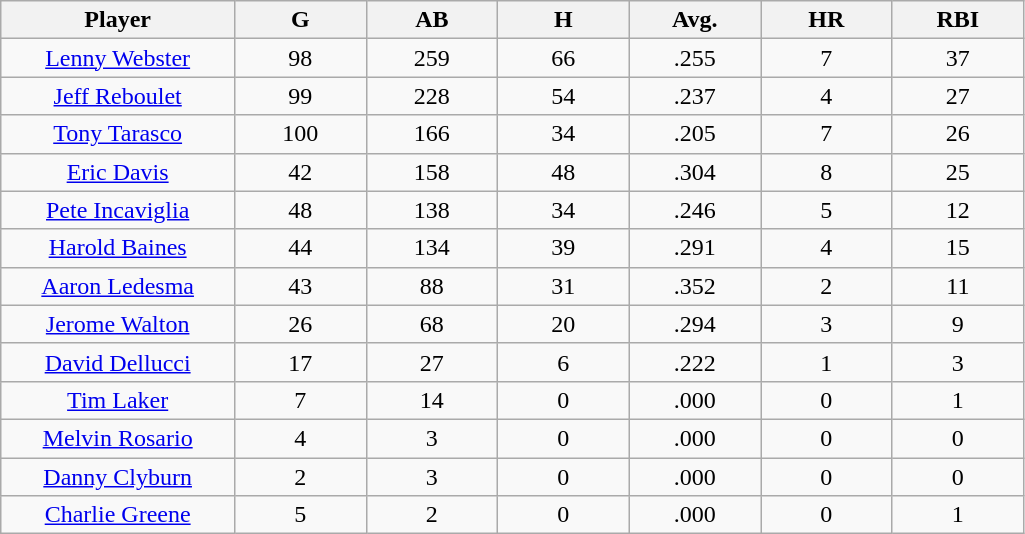<table class="wikitable sortable">
<tr>
<th bgcolor="#DDDDFF" width="16%">Player</th>
<th bgcolor="#DDDDFF" width="9%">G</th>
<th bgcolor="#DDDDFF" width="9%">AB</th>
<th bgcolor="#DDDDFF" width="9%">H</th>
<th bgcolor="#DDDDFF" width="9%">Avg.</th>
<th bgcolor="#DDDDFF" width="9%">HR</th>
<th bgcolor="#DDDDFF" width="9%">RBI</th>
</tr>
<tr align="center">
<td><a href='#'>Lenny Webster</a></td>
<td>98</td>
<td>259</td>
<td>66</td>
<td>.255</td>
<td>7</td>
<td>37</td>
</tr>
<tr align="center">
<td><a href='#'>Jeff Reboulet</a></td>
<td>99</td>
<td>228</td>
<td>54</td>
<td>.237</td>
<td>4</td>
<td>27</td>
</tr>
<tr align="center">
<td><a href='#'>Tony Tarasco</a></td>
<td>100</td>
<td>166</td>
<td>34</td>
<td>.205</td>
<td>7</td>
<td>26</td>
</tr>
<tr align="center">
<td><a href='#'>Eric Davis</a></td>
<td>42</td>
<td>158</td>
<td>48</td>
<td>.304</td>
<td>8</td>
<td>25</td>
</tr>
<tr align=center>
<td><a href='#'>Pete Incaviglia</a></td>
<td>48</td>
<td>138</td>
<td>34</td>
<td>.246</td>
<td>5</td>
<td>12</td>
</tr>
<tr align="center">
<td><a href='#'>Harold Baines</a></td>
<td>44</td>
<td>134</td>
<td>39</td>
<td>.291</td>
<td>4</td>
<td>15</td>
</tr>
<tr align="center">
<td><a href='#'>Aaron Ledesma</a></td>
<td>43</td>
<td>88</td>
<td>31</td>
<td>.352</td>
<td>2</td>
<td>11</td>
</tr>
<tr align="center">
<td><a href='#'>Jerome Walton</a></td>
<td>26</td>
<td>68</td>
<td>20</td>
<td>.294</td>
<td>3</td>
<td>9</td>
</tr>
<tr align="center">
<td><a href='#'>David Dellucci</a></td>
<td>17</td>
<td>27</td>
<td>6</td>
<td>.222</td>
<td>1</td>
<td>3</td>
</tr>
<tr align="center">
<td><a href='#'>Tim Laker</a></td>
<td>7</td>
<td>14</td>
<td>0</td>
<td>.000</td>
<td>0</td>
<td>1</td>
</tr>
<tr align="center">
<td><a href='#'>Melvin Rosario</a></td>
<td>4</td>
<td>3</td>
<td>0</td>
<td>.000</td>
<td>0</td>
<td>0</td>
</tr>
<tr align="center">
<td><a href='#'>Danny Clyburn</a></td>
<td>2</td>
<td>3</td>
<td>0</td>
<td>.000</td>
<td>0</td>
<td>0</td>
</tr>
<tr align=center>
<td><a href='#'>Charlie Greene</a></td>
<td>5</td>
<td>2</td>
<td>0</td>
<td>.000</td>
<td>0</td>
<td>1</td>
</tr>
</table>
